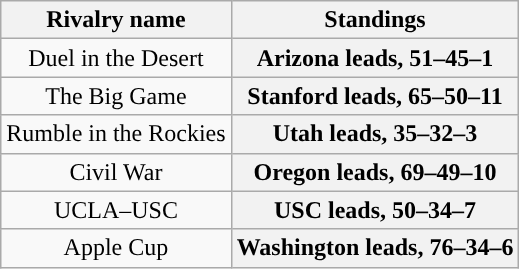<table class="wikitable">
<tr>
<th>Rivalry name</th>
<th>Standings</th>
</tr>
<tr>
<td align="center">Duel in the Desert</td>
<th><strong>Arizona leads, 51–45–1</strong></th>
</tr>
<tr>
<td align="center">The Big Game</td>
<th><strong>Stanford leads, 65–50–11</strong></th>
</tr>
<tr>
<td align="center">Rumble in the Rockies</td>
<th><strong>Utah leads, 35–32–3</strong></th>
</tr>
<tr>
<td align="center">Civil War</td>
<th><strong>Oregon leads, 69–49–10</strong></th>
</tr>
<tr>
<td align="center">UCLA–USC</td>
<th><strong>USC leads, 50–34–7</strong></th>
</tr>
<tr>
<td align="center">Apple Cup</td>
<th><strong>Washington leads, 76–34–6</strong></th>
</tr>
</table>
